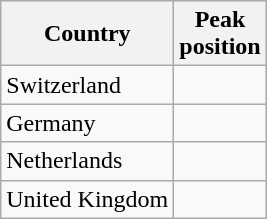<table class="wikitable">
<tr>
<th>Country</th>
<th>Peak<br>position</th>
</tr>
<tr>
<td>Switzerland</td>
<td></td>
</tr>
<tr>
<td>Germany</td>
<td></td>
</tr>
<tr>
<td>Netherlands</td>
<td></td>
</tr>
<tr>
<td>United Kingdom</td>
<td></td>
</tr>
</table>
